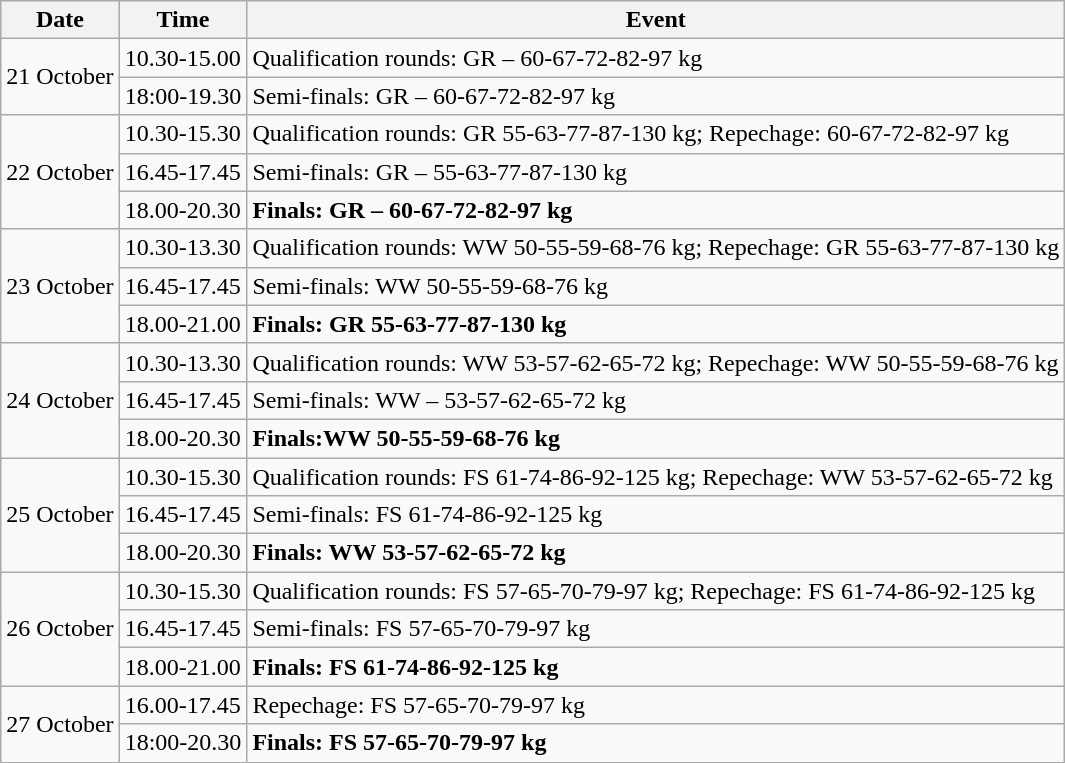<table class=wikitable>
<tr>
<th>Date</th>
<th>Time</th>
<th>Event</th>
</tr>
<tr>
<td rowspan="2">21 October</td>
<td>10.30-15.00</td>
<td>Qualification rounds: GR – 60-67-72-82-97 kg</td>
</tr>
<tr>
<td>18:00-19.30</td>
<td>Semi-finals: GR – 60-67-72-82-97 kg</td>
</tr>
<tr>
<td rowspan="3">22 October</td>
<td>10.30-15.30</td>
<td>Qualification rounds: GR  55-63-77-87-130 kg; Repechage: 60-67-72-82-97 kg</td>
</tr>
<tr>
<td>16.45-17.45</td>
<td>Semi-finals: GR – 55-63-77-87-130 kg</td>
</tr>
<tr>
<td>18.00-20.30</td>
<td><strong>Finals: GR – 60-67-72-82-97 kg</strong></td>
</tr>
<tr>
<td rowspan="3">23 October</td>
<td>10.30-13.30</td>
<td>Qualification rounds: WW 50-55-59-68-76 kg; Repechage: GR 55-63-77-87-130 kg</td>
</tr>
<tr>
<td>16.45-17.45</td>
<td>Semi-finals: WW 50-55-59-68-76 kg</td>
</tr>
<tr>
<td>18.00-21.00</td>
<td><strong>Finals: GR 55-63-77-87-130 kg</strong></td>
</tr>
<tr>
<td rowspan="3">24 October</td>
<td>10.30-13.30</td>
<td>Qualification rounds:  WW 53-57-62-65-72 kg; Repechage: WW 50-55-59-68-76 kg</td>
</tr>
<tr>
<td>16.45-17.45</td>
<td>Semi-finals: WW – 53-57-62-65-72 kg</td>
</tr>
<tr>
<td>18.00-20.30</td>
<td><strong>Finals:WW 50-55-59-68-76 kg</strong></td>
</tr>
<tr>
<td rowspan="3">25 October</td>
<td>10.30-15.30</td>
<td>Qualification rounds: FS 61-74-86-92-125 kg; Repechage: WW 53-57-62-65-72 kg</td>
</tr>
<tr>
<td>16.45-17.45</td>
<td>Semi-finals: FS 61-74-86-92-125 kg</td>
</tr>
<tr>
<td>18.00-20.30</td>
<td><strong>Finals: WW 53-57-62-65-72 kg</strong></td>
</tr>
<tr>
<td rowspan="3">26 October</td>
<td>10.30-15.30</td>
<td>Qualification rounds: FS 57-65-70-79-97 kg; Repechage: FS 61-74-86-92-125 kg</td>
</tr>
<tr>
<td>16.45-17.45</td>
<td>Semi-finals: FS 57-65-70-79-97 kg</td>
</tr>
<tr>
<td>18.00-21.00</td>
<td><strong>Finals: FS 61-74-86-92-125 kg</strong></td>
</tr>
<tr>
<td rowspan="2">27 October</td>
<td>16.00-17.45</td>
<td>Repechage: FS 57-65-70-79-97 kg</td>
</tr>
<tr>
<td>18:00-20.30</td>
<td><strong>Finals: FS 57-65-70-79-97 kg</strong></td>
</tr>
</table>
